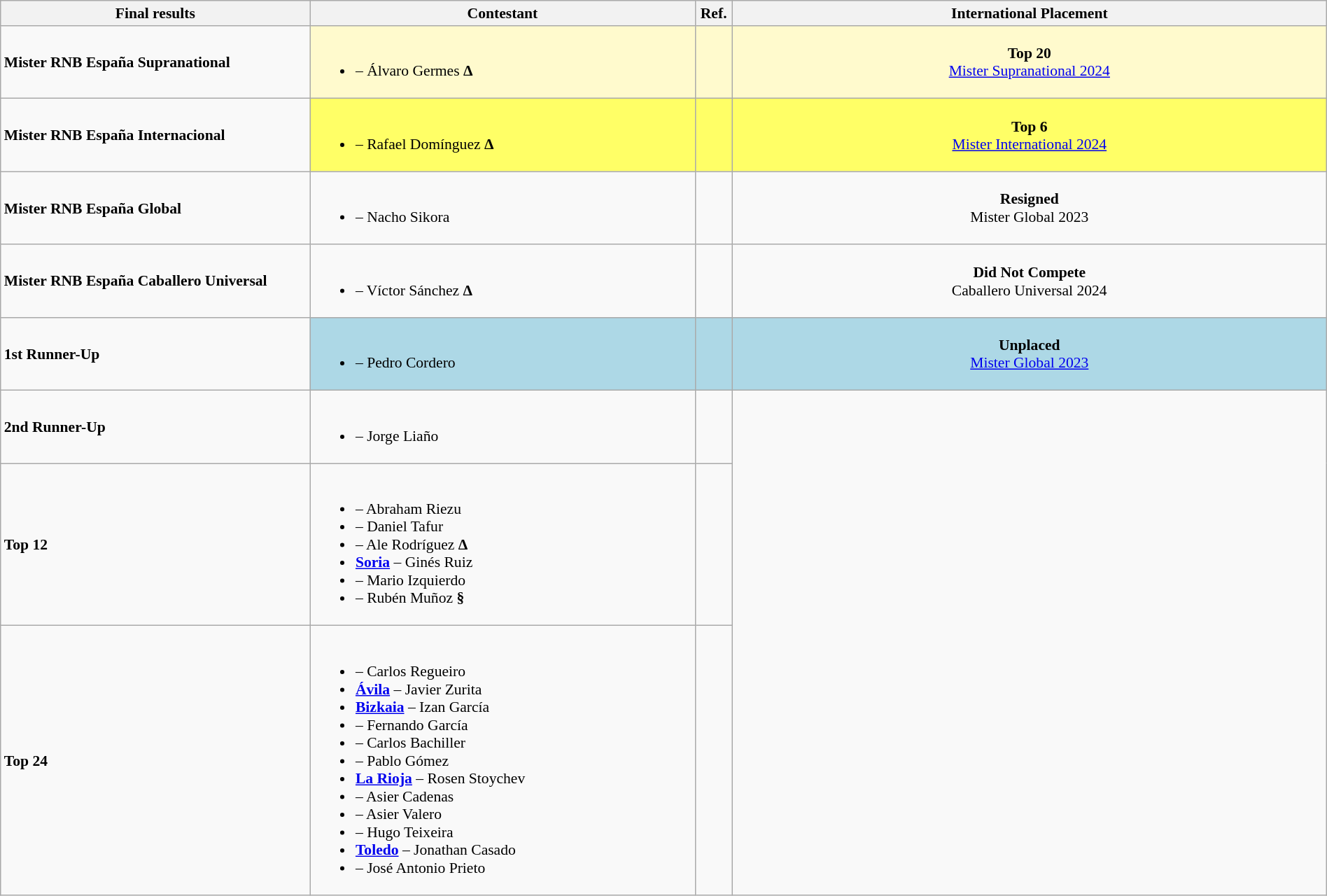<table class="wikitable" style="font-size:90%; width:100%;">
<tr>
<th style="width:20em;">Final results</th>
<th style="width:25em;">Contestant</th>
<th style="width:2em;">Ref.</th>
<th>International Placement</th>
</tr>
<tr>
<td><strong>Mister RNB España Supranational</strong></td>
<td style="background-color:#FFFACD "><br><ul><li><strong></strong> – Álvaro Germes <strong>Δ</strong></li></ul></td>
<td style="background-color:#FFFACD "></td>
<td align="center" style="background-color:#FFFACD "><strong>Top 20</strong><br><a href='#'>Mister Supranational 2024</a></td>
</tr>
<tr>
<td><strong>Mister RNB España Internacional</strong></td>
<td style="background-color:#FFFF66 "><br><ul><li><strong></strong> – Rafael Domínguez <strong>Δ</strong></li></ul></td>
<td style="background-color:#FFFF66 "></td>
<td align="center" style="background-color:#FFFF66 "><strong>Top 6</strong><br><a href='#'>Mister International 2024</a></td>
</tr>
<tr>
<td><strong>Mister RNB España Global</strong></td>
<td><br><ul><li><strong></strong> – Nacho Sikora</li></ul></td>
<td></td>
<td align="center"><strong>Resigned</strong><br>Mister Global 2023</td>
</tr>
<tr>
<td><strong>Mister RNB España Caballero Universal</strong></td>
<td><br><ul><li><strong></strong> – Víctor Sánchez <strong>Δ</strong></li></ul></td>
<td></td>
<td align="center"><strong>Did Not Compete</strong><br>Caballero Universal 2024</td>
</tr>
<tr>
<td><strong>1st Runner-Up</strong></td>
<td style="background-color:lightblue "><br><ul><li><strong></strong> – Pedro Cordero</li></ul></td>
<td style="background-color:lightblue "></td>
<td align="center" style="background-color:lightblue "><strong>Unplaced</strong><br><a href='#'>Mister Global 2023</a></td>
</tr>
<tr>
<td><strong>2nd Runner-Up</strong></td>
<td><br><ul><li><strong></strong> – Jorge Liaño</li></ul></td>
<td></td>
</tr>
<tr>
<td rowspan="" scope="row"><strong>Top 12</strong></td>
<td><br><ul><li><strong></strong> – Abraham Riezu</li><li><strong></strong> – Daniel Tafur</li><li><strong></strong> – Ale Rodríguez <strong>Δ</strong></li><li> <strong><a href='#'>Soria</a></strong> – Ginés Ruiz</li><li><strong></strong> – Mario Izquierdo</li><li><strong></strong> – Rubén Muñoz <strong>§</strong></li></ul></td>
<td></td>
</tr>
<tr>
<td><strong>Top 24</strong></td>
<td><br><ul><li><strong></strong> – Carlos Regueiro</li><li> <strong><a href='#'>Ávila</a></strong> – Javier Zurita</li><li> <strong><a href='#'>Bizkaia</a></strong> – Izan García</li><li><strong></strong> – Fernando García</li><li><strong></strong> – Carlos Bachiller</li><li><strong></strong> – Pablo Gómez</li><li> <strong><a href='#'>La Rioja</a></strong> – Rosen Stoychev</li><li><strong></strong> – Asier Cadenas</li><li><strong></strong> – Asier Valero</li><li><strong></strong> – Hugo Teixeira</li><li> <strong><a href='#'>Toledo</a></strong> – Jonathan Casado</li><li><strong></strong> – José Antonio Prieto</li></ul></td>
<td></td>
</tr>
</table>
